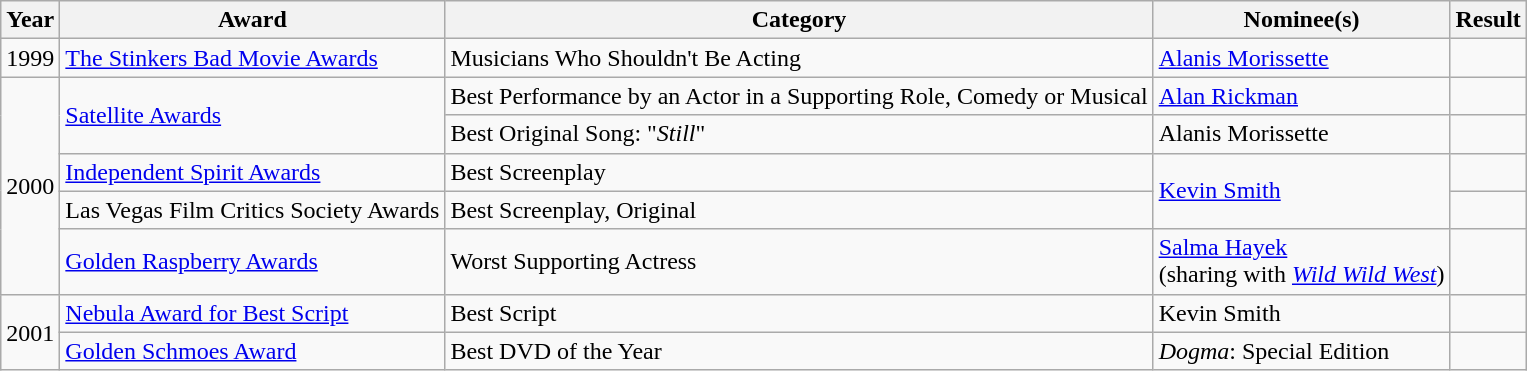<table class="wikitable">
<tr>
<th>Year</th>
<th>Award</th>
<th>Category</th>
<th>Nominee(s)</th>
<th>Result</th>
</tr>
<tr>
<td>1999</td>
<td><a href='#'>The Stinkers Bad Movie Awards</a></td>
<td>Musicians Who Shouldn't Be Acting</td>
<td><a href='#'>Alanis Morissette</a></td>
<td></td>
</tr>
<tr>
<td rowspan=5>2000</td>
<td rowspan=2><a href='#'>Satellite Awards</a></td>
<td>Best Performance by an Actor in a Supporting Role, Comedy or Musical</td>
<td><a href='#'>Alan Rickman</a></td>
<td></td>
</tr>
<tr>
<td>Best Original Song: "<em>Still</em>"</td>
<td>Alanis Morissette</td>
<td></td>
</tr>
<tr>
<td><a href='#'>Independent Spirit Awards</a></td>
<td>Best Screenplay</td>
<td rowspan=2><a href='#'>Kevin Smith</a></td>
<td></td>
</tr>
<tr>
<td>Las Vegas Film Critics Society Awards</td>
<td>Best Screenplay, Original</td>
<td></td>
</tr>
<tr>
<td><a href='#'>Golden Raspberry Awards</a></td>
<td>Worst Supporting Actress</td>
<td><a href='#'>Salma Hayek</a><br>(sharing with <em><a href='#'>Wild Wild West</a></em>)</td>
<td></td>
</tr>
<tr>
<td rowspan=2>2001</td>
<td><a href='#'>Nebula Award for Best Script</a></td>
<td>Best Script</td>
<td>Kevin Smith</td>
<td></td>
</tr>
<tr>
<td><a href='#'>Golden Schmoes Award</a></td>
<td>Best DVD of the Year</td>
<td><em>Dogma</em>: Special Edition</td>
<td></td>
</tr>
</table>
